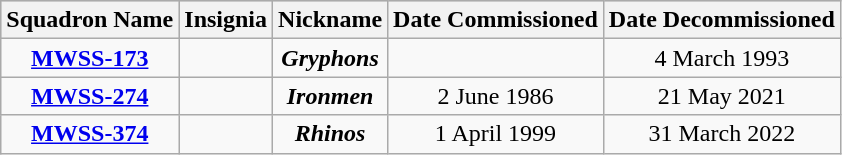<table class="wikitable" style="text-align:center;">
<tr bgcolor="#CCCCCC">
<th>Squadron Name</th>
<th>Insignia</th>
<th>Nickname</th>
<th>Date Commissioned</th>
<th>Date Decommissioned</th>
</tr>
<tr>
<td><strong><a href='#'>MWSS-173</a></strong></td>
<td></td>
<td><strong><em>Gryphons</em></strong></td>
<td></td>
<td>4 March 1993</td>
</tr>
<tr>
<td><strong><a href='#'>MWSS-274</a></strong></td>
<td><strong></strong></td>
<td><strong><em>Ironmen</em></strong></td>
<td>2 June 1986</td>
<td>21 May 2021</td>
</tr>
<tr>
<td><strong><a href='#'>MWSS-374</a></strong></td>
<td><strong></strong></td>
<td><strong><em>Rhinos</em></strong></td>
<td>1 April 1999</td>
<td>31 March 2022</td>
</tr>
</table>
